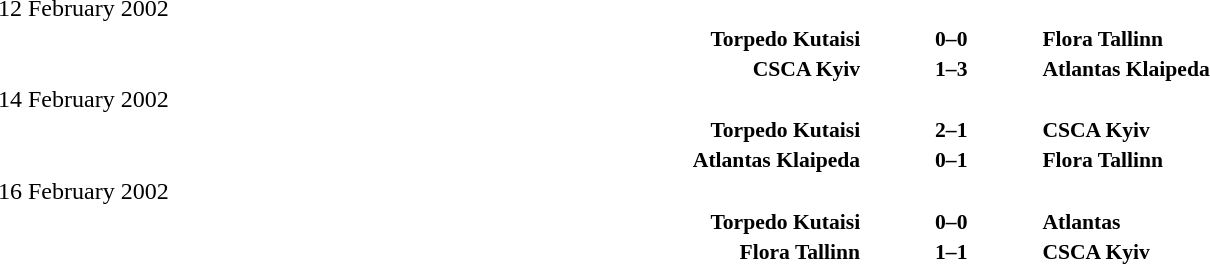<table width=100% cellspacing=1>
<tr>
<th></th>
<th></th>
<th></th>
</tr>
<tr>
<td>12 February 2002</td>
</tr>
<tr style=font-size:90%>
<td align=right><strong>Torpedo Kutaisi</strong></td>
<td align=center><strong>0–0</strong></td>
<td><strong>Flora Tallinn</strong></td>
</tr>
<tr style=font-size:90%>
<td align=right><strong>CSCA Kyiv</strong></td>
<td align=center><strong>1–3</strong></td>
<td><strong>Atlantas Klaipeda</strong></td>
</tr>
<tr>
<td>14 February 2002</td>
</tr>
<tr style=font-size:90%>
<td align=right><strong>Torpedo Kutaisi</strong></td>
<td align=center><strong>2–1</strong></td>
<td><strong>CSCA Kyiv</strong></td>
</tr>
<tr style=font-size:90%>
<td align=right><strong>Atlantas Klaipeda</strong></td>
<td align=center><strong>0–1</strong></td>
<td><strong>Flora Tallinn</strong></td>
</tr>
<tr>
<td>16 February 2002</td>
</tr>
<tr style=font-size:90%>
<td align=right><strong>Torpedo Kutaisi</strong></td>
<td align=center><strong>0–0</strong></td>
<td><strong>Atlantas</strong></td>
</tr>
<tr style=font-size:90%>
<td align=right><strong>Flora Tallinn</strong></td>
<td align=center><strong>1–1</strong></td>
<td><strong>CSCA Kyiv</strong></td>
</tr>
</table>
